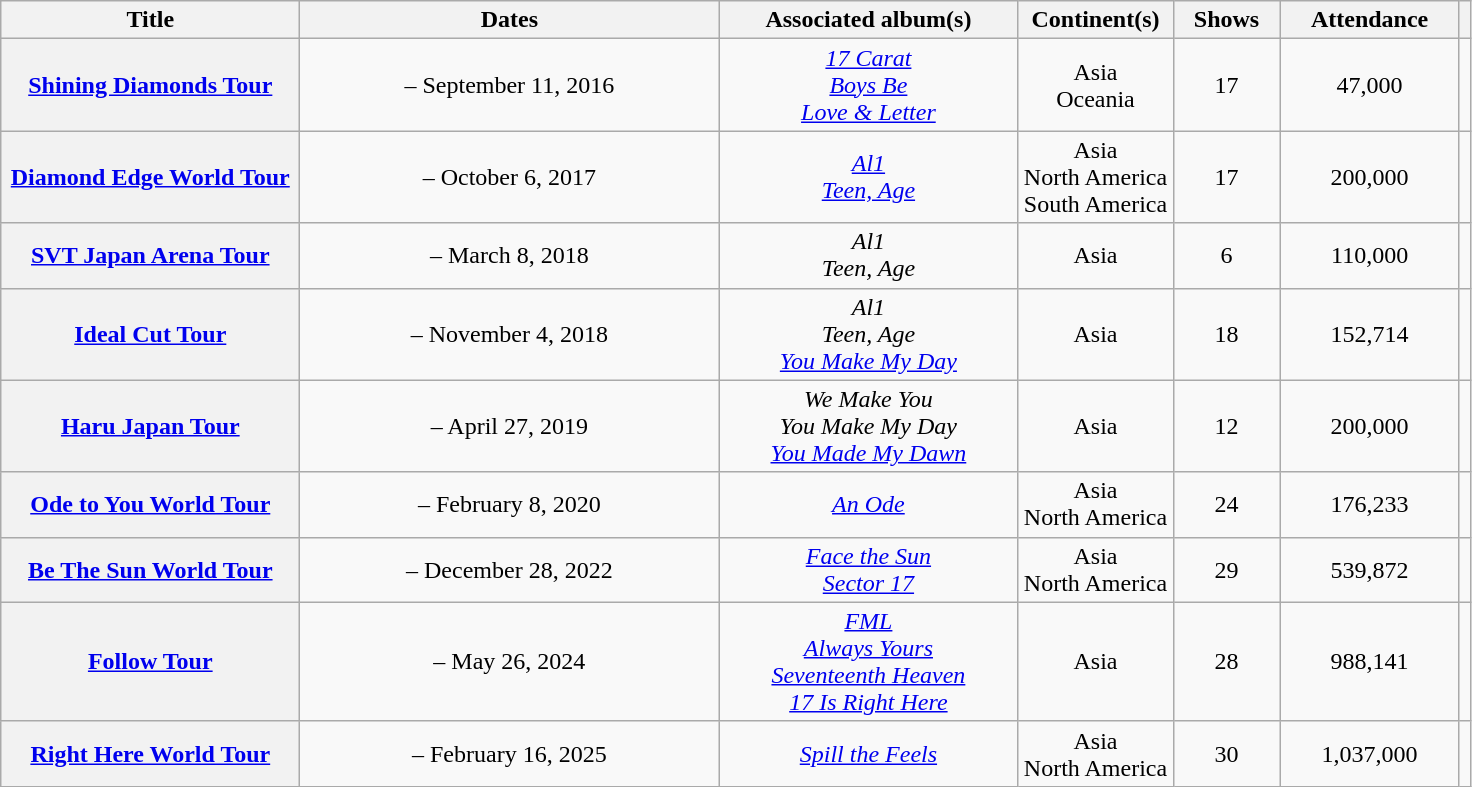<table class="wikitable sortable plainrowheaders" style="text-align:center;">
<tr>
<th scope="col" style="width:12em;">Title</th>
<th scope="col" style="width:17em;">Dates</th>
<th scope="col" style="width:12em;">Associated album(s)</th>
<th scope="col" style="width:6em;">Continent(s)</th>
<th scope="col" style="width:4em;">Shows</th>
<th scope="col" style="width:7em;">Attendance</th>
<th scope="col" class="unsortable"></th>
</tr>
<tr>
<th scope="row"><a href='#'>Shining Diamonds Tour</a></th>
<td> – September 11, 2016</td>
<td><em><a href='#'>17 Carat</a><br><a href='#'>Boys Be</a><br><a href='#'>Love & Letter</a></em></td>
<td>Asia<br>Oceania</td>
<td>17</td>
<td>47,000</td>
<td></td>
</tr>
<tr>
<th scope="row"><a href='#'>Diamond Edge World Tour</a></th>
<td> – October 6, 2017</td>
<td><em><a href='#'>Al1</a><br><a href='#'>Teen, Age</a></em></td>
<td>Asia<br>North America<br>South America</td>
<td>17</td>
<td>200,000</td>
<td></td>
</tr>
<tr>
<th scope="row"><a href='#'>SVT Japan Arena Tour</a></th>
<td> – March 8, 2018</td>
<td><em>Al1</em><br><em>Teen, Age</em></td>
<td>Asia</td>
<td>6</td>
<td>110,000</td>
<td></td>
</tr>
<tr>
<th scope="row"><a href='#'>Ideal Cut Tour</a></th>
<td> – November 4, 2018</td>
<td><em>Al1</em><br><em>Teen, Age</em><br><em><a href='#'>You Make My Day</a></em></td>
<td>Asia</td>
<td>18</td>
<td>152,714</td>
<td></td>
</tr>
<tr>
<th scope="row"><a href='#'>Haru Japan Tour</a></th>
<td> – April 27, 2019</td>
<td><em>We Make You<br>You Make My Day<br><a href='#'>You Made My Dawn</a></em></td>
<td>Asia</td>
<td>12</td>
<td>200,000</td>
<td></td>
</tr>
<tr>
<th scope="row"><a href='#'>Ode to You World Tour</a></th>
<td> – February 8, 2020</td>
<td><em><a href='#'>An Ode</a></em></td>
<td>Asia<br>North America</td>
<td>24</td>
<td>176,233</td>
<td></td>
</tr>
<tr>
<th scope="row"><a href='#'>Be The Sun World Tour</a></th>
<td> – December 28, 2022</td>
<td><em><a href='#'>Face the Sun</a></em><br><em><a href='#'>Sector 17</a></em></td>
<td>Asia<br>North America</td>
<td>29</td>
<td>539,872</td>
<td></td>
</tr>
<tr>
<th scope="row"><a href='#'>Follow Tour</a></th>
<td> – May 26, 2024</td>
<td><em><a href='#'>FML</a></em><br><em><a href='#'>Always Yours</a></em><br><em><a href='#'>Seventeenth Heaven</a></em> <br> <em><a href='#'>17 Is Right Here</a></em></td>
<td>Asia</td>
<td>28</td>
<td>988,141</td>
<td></td>
</tr>
<tr>
<th scope="row"><a href='#'>Right Here World Tour</a></th>
<td> – February 16, 2025</td>
<td><em><a href='#'>Spill the Feels</a></em></td>
<td>Asia<br>North America</td>
<td>30</td>
<td>1,037,000</td>
<td></td>
</tr>
</table>
